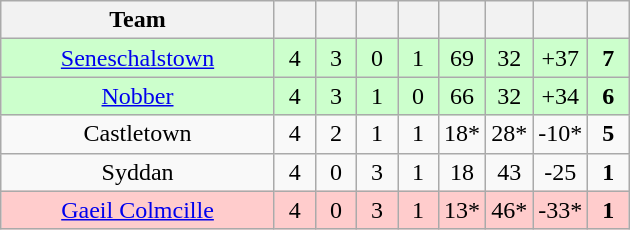<table class="wikitable" style="text-align:center">
<tr>
<th style="width:175px;">Team</th>
<th width="20"></th>
<th width="20"></th>
<th width="20"></th>
<th width="20"></th>
<th width="20"></th>
<th width="20"></th>
<th width="20"></th>
<th width="20"></th>
</tr>
<tr style="background:#cfc;">
<td><a href='#'>Seneschalstown</a></td>
<td>4</td>
<td>3</td>
<td>0</td>
<td>1</td>
<td>69</td>
<td>32</td>
<td>+37</td>
<td><strong>7</strong></td>
</tr>
<tr style="background:#cfc;">
<td><a href='#'>Nobber</a></td>
<td>4</td>
<td>3</td>
<td>1</td>
<td>0</td>
<td>66</td>
<td>32</td>
<td>+34</td>
<td><strong>6</strong></td>
</tr>
<tr>
<td>Castletown</td>
<td>4</td>
<td>2</td>
<td>1</td>
<td>1</td>
<td>18*</td>
<td>28*</td>
<td>-10*</td>
<td><strong>5</strong></td>
</tr>
<tr>
<td>Syddan</td>
<td>4</td>
<td>0</td>
<td>3</td>
<td>1</td>
<td>18</td>
<td>43</td>
<td>-25</td>
<td><strong>1</strong></td>
</tr>
<tr style="background:#fcc;">
<td><a href='#'>Gaeil Colmcille</a></td>
<td>4</td>
<td>0</td>
<td>3</td>
<td>1</td>
<td>13*</td>
<td>46*</td>
<td>-33*</td>
<td><strong>1</strong></td>
</tr>
</table>
